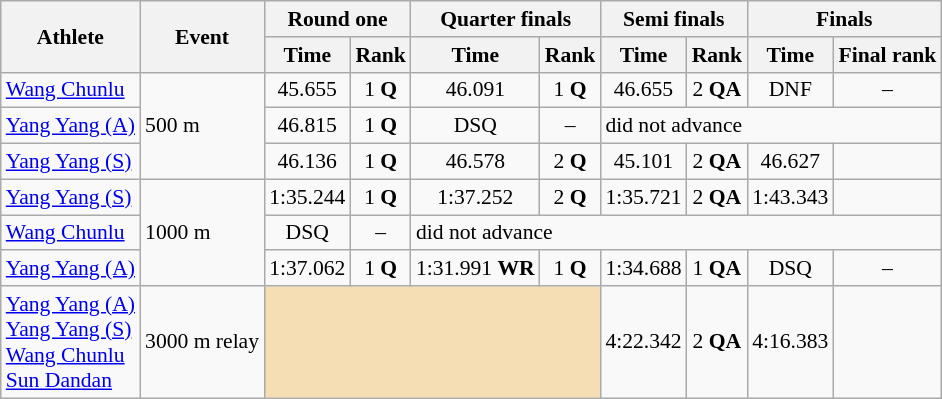<table class="wikitable" style="font-size:90%">
<tr>
<th rowspan="2">Athlete</th>
<th rowspan="2">Event</th>
<th colspan="2">Round one</th>
<th colspan="2">Quarter finals</th>
<th colspan="2">Semi finals</th>
<th colspan="2">Finals</th>
</tr>
<tr>
<th>Time</th>
<th>Rank</th>
<th>Time</th>
<th>Rank</th>
<th>Time</th>
<th>Rank</th>
<th>Time</th>
<th>Final rank</th>
</tr>
<tr>
<td><a href='#'>Wang Chunlu</a></td>
<td rowspan="3">500 m</td>
<td align="center">45.655</td>
<td align="center">1 <strong>Q</strong></td>
<td align="center">46.091</td>
<td align="center">1 <strong>Q</strong></td>
<td align="center">46.655</td>
<td align="center">2 <strong>QA</strong></td>
<td align="center">DNF</td>
<td align="center">–</td>
</tr>
<tr>
<td><a href='#'>Yang Yang (A)</a></td>
<td align="center">46.815</td>
<td align="center">1 <strong>Q</strong></td>
<td align="center">DSQ</td>
<td align="center">–</td>
<td colspan="4">did not advance</td>
</tr>
<tr>
<td><a href='#'>Yang Yang (S)</a></td>
<td align="center">46.136</td>
<td align="center">1 <strong>Q</strong></td>
<td align="center">46.578</td>
<td align="center">2 <strong>Q</strong></td>
<td align="center">45.101</td>
<td align="center">2 <strong>QA</strong></td>
<td align="center">46.627</td>
<td align="center"></td>
</tr>
<tr>
<td><a href='#'>Yang Yang (S)</a></td>
<td rowspan="3">1000 m</td>
<td align="center">1:35.244</td>
<td align="center">1 <strong>Q</strong></td>
<td align="center">1:37.252</td>
<td align="center">2 <strong>Q</strong></td>
<td align="center">1:35.721</td>
<td align="center">2 <strong>QA</strong></td>
<td align="center">1:43.343</td>
<td align="center"></td>
</tr>
<tr>
<td><a href='#'>Wang Chunlu</a></td>
<td align="center">DSQ</td>
<td align="center">–</td>
<td colspan="6">did not advance</td>
</tr>
<tr>
<td><a href='#'>Yang Yang (A)</a></td>
<td align="center">1:37.062</td>
<td align="center">1 <strong>Q</strong></td>
<td align="center">1:31.991 <strong>WR</strong></td>
<td align="center">1 <strong>Q</strong></td>
<td align="center">1:34.688</td>
<td align="center">1 <strong>QA</strong></td>
<td align="center">DSQ</td>
<td align="center">–</td>
</tr>
<tr>
<td><a href='#'>Yang Yang (A)</a><br><a href='#'>Yang Yang (S)</a><br><a href='#'>Wang Chunlu</a><br><a href='#'>Sun Dandan</a></td>
<td>3000 m relay</td>
<td colspan=4 bgcolor=wheat></td>
<td align=center>4:22.342</td>
<td align=center>2 <strong>QA</strong></td>
<td align=center>4:16.383</td>
<td align=center></td>
</tr>
</table>
